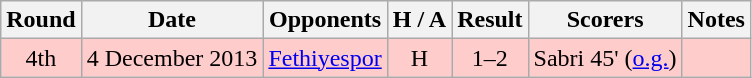<table class="wikitable" style="text-align:center">
<tr>
<th>Round</th>
<th>Date</th>
<th>Opponents</th>
<th>H / A</th>
<th>Result</th>
<th>Scorers</th>
<th>Notes</th>
</tr>
<tr bgcolor="#FFCCCC">
<td>4th</td>
<td>4 December 2013</td>
<td><a href='#'>Fethiyespor</a></td>
<td>H</td>
<td>1–2</td>
<td>Sabri 45' (<a href='#'>o.g.</a>)</td>
<td></td>
</tr>
</table>
